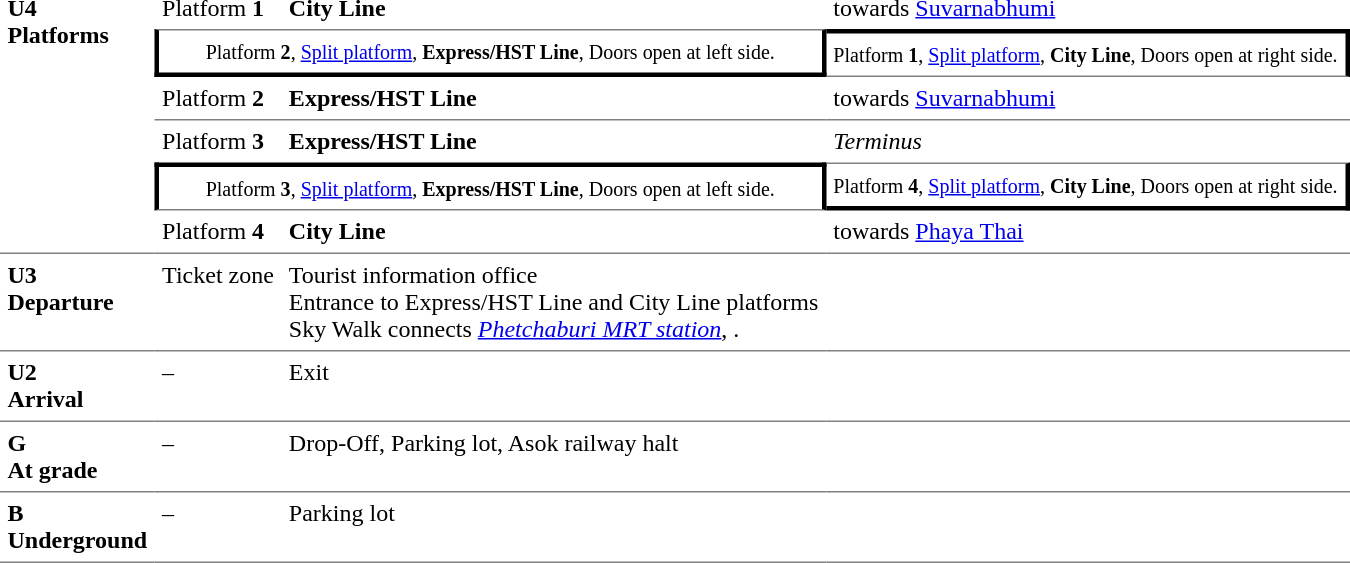<table table border=0 cellspacing=0 cellpadding=5>
<tr>
<td style="border-bottom:solid 1px gray;" rowspan=7 valign=top><strong>U4<br>Platforms<br></strong></td>
</tr>
<tr>
<td>Platform <span><strong>1</strong></span></td>
<td><span><strong>City Line</strong></span></td>
<td>towards <a href='#'>Suvarnabhumi</a></td>
</tr>
<tr>
<td style="border-bottom:solid 3px black;border-right:solid 3px black;border-left:solid 3px black;border-top:solid 1px gray;text-align:center;" colspan=2><small>Platform <span><strong>2</strong></span>, <a href='#'>Split platform</a>, <span><strong>Express/HST Line</strong></span>, Doors open at left side.</small></td>
<td style="border-top:solid 3px black;border-right:solid 3px black;border-bottom:solid 1px gray;text-align:center;" colspan=1><small>Platform <span><strong>1</strong></span>, <a href='#'>Split platform</a>, <span><strong>City Line</strong></span>, Doors open at right side.</small></td>
</tr>
<tr>
<td style="border-bottom:solid 1px gray;">Platform <span><strong>2</strong></span></td>
<td style="border-bottom:solid 1px gray;"><span><strong>Express/HST Line</strong></span></td>
<td style="border-bottom:solid 1px gray;">towards <a href='#'>Suvarnabhumi</a></td>
</tr>
<tr>
<td>Platform <span><strong>3</strong></span></td>
<td><span><strong>Express/HST Line</strong></span></td>
<td><em>Terminus</em></td>
</tr>
<tr>
<td style="border-top:solid 3px black;border-right:solid 3px black;border-left:solid 3px black;border-bottom:solid 1px gray;text-align:center;" colspan=2><small>Platform <span><strong>3</strong></span>, <a href='#'>Split platform</a>, <span><strong>Express/HST Line</strong></span>, Doors open at left side.</small></td>
<td style="border-bottom:solid 3px black;border-right:solid 3px black;border-top:solid 1px gray;text-align:center;" colspan=1><small>Platform <span><strong>4</strong></span>, <a href='#'>Split platform</a>, <span><strong>City Line</strong></span>, Doors open at right side.</small></td>
</tr>
<tr>
<td style="border-bottom:solid 1px gray;">Platform <span><strong>4</strong></span></td>
<td style="border-bottom:solid 1px gray;"><span><strong>City Line</strong></span></td>
<td style="border-bottom:solid 1px gray;">towards <a href='#'>Phaya Thai</a></td>
</tr>
<tr>
<td style="border-bottom:solid 1px gray;" rowspan=1 valign=top><strong>U3<br>Departure<br></strong></td>
<td style="border-bottom:solid 1px gray;" valign=top>Ticket zone</td>
<td style="border-bottom:solid 1px gray;" valign=top>Tourist information office<br>Entrance to <span>Express/HST Line</span> and <span>City Line</span> platforms<br>Sky Walk connects <em><a href='#'>Phetchaburi MRT station</a></em>, .</td>
<td style="border-bottom:solid 1px gray;"></td>
</tr>
<tr>
<td style="border-bottom:solid 1px gray;" rowspan=1 valign=top><strong>U2<br>Arrival<br></strong></td>
<td style="border-bottom:solid 1px gray;" valign=top>–</td>
<td style="border-bottom:solid 1px gray;" valign=top>Exit</td>
<td style="border-bottom:solid 1px gray;"></td>
</tr>
<tr>
<td style="border-bottom:solid 1px gray;" rowspan=1 valign=top><strong>G<br>At grade<br></strong></td>
<td style="border-bottom:solid 1px gray;" valign=top>–</td>
<td style="border-bottom:solid 1px gray;" valign=top>Drop-Off, Parking lot, Asok railway halt</td>
<td style="border-bottom:solid 1px gray;"></td>
</tr>
<tr>
<td style="border-bottom:solid 1px gray;" rowspan=1 valign=top><strong>B<br>Underground<br></strong></td>
<td style="border-bottom:solid 1px gray;" valign=top>–</td>
<td style="border-bottom:solid 1px gray;" valign=top>Parking lot</td>
<td style="border-bottom:solid 1px gray;"></td>
</tr>
</table>
